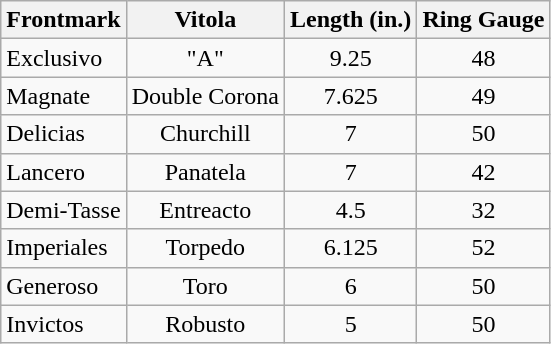<table class="wikitable">
<tr>
<th>Frontmark</th>
<th>Vitola</th>
<th>Length (in.)</th>
<th>Ring Gauge</th>
</tr>
<tr>
<td>Exclusivo</td>
<td align="center">"A"</td>
<td align="center">9.25</td>
<td align="center">48</td>
</tr>
<tr>
<td>Magnate</td>
<td align="center">Double Corona</td>
<td align="center">7.625</td>
<td align="center">49</td>
</tr>
<tr>
<td>Delicias</td>
<td align="center">Churchill</td>
<td align="center">7</td>
<td align="center">50</td>
</tr>
<tr>
<td>Lancero</td>
<td align="center">Panatela</td>
<td align="center">7</td>
<td align="center">42</td>
</tr>
<tr>
<td>Demi-Tasse</td>
<td align="center">Entreacto</td>
<td align="center">4.5</td>
<td align="center">32</td>
</tr>
<tr>
<td>Imperiales</td>
<td align="center">Torpedo</td>
<td align="center">6.125</td>
<td align="center">52</td>
</tr>
<tr>
<td>Generoso</td>
<td align="center">Toro</td>
<td align="center">6</td>
<td align="center">50</td>
</tr>
<tr>
<td>Invictos</td>
<td align="center">Robusto</td>
<td align="center">5</td>
<td align="center">50</td>
</tr>
</table>
